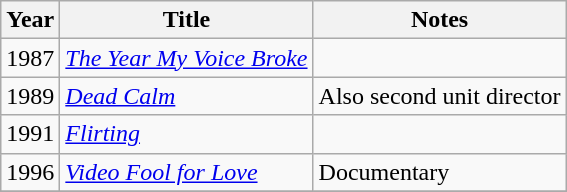<table class="wikitable">
<tr>
<th>Year</th>
<th>Title</th>
<th>Notes</th>
</tr>
<tr>
<td>1987</td>
<td><em><a href='#'>The Year My Voice Broke</a></em></td>
<td></td>
</tr>
<tr>
<td>1989</td>
<td><em><a href='#'>Dead Calm</a></em></td>
<td>Also second unit director</td>
</tr>
<tr>
<td>1991</td>
<td><em><a href='#'>Flirting</a></em></td>
<td></td>
</tr>
<tr>
<td>1996</td>
<td><em><a href='#'>Video Fool for Love</a></em></td>
<td>Documentary</td>
</tr>
<tr>
</tr>
</table>
